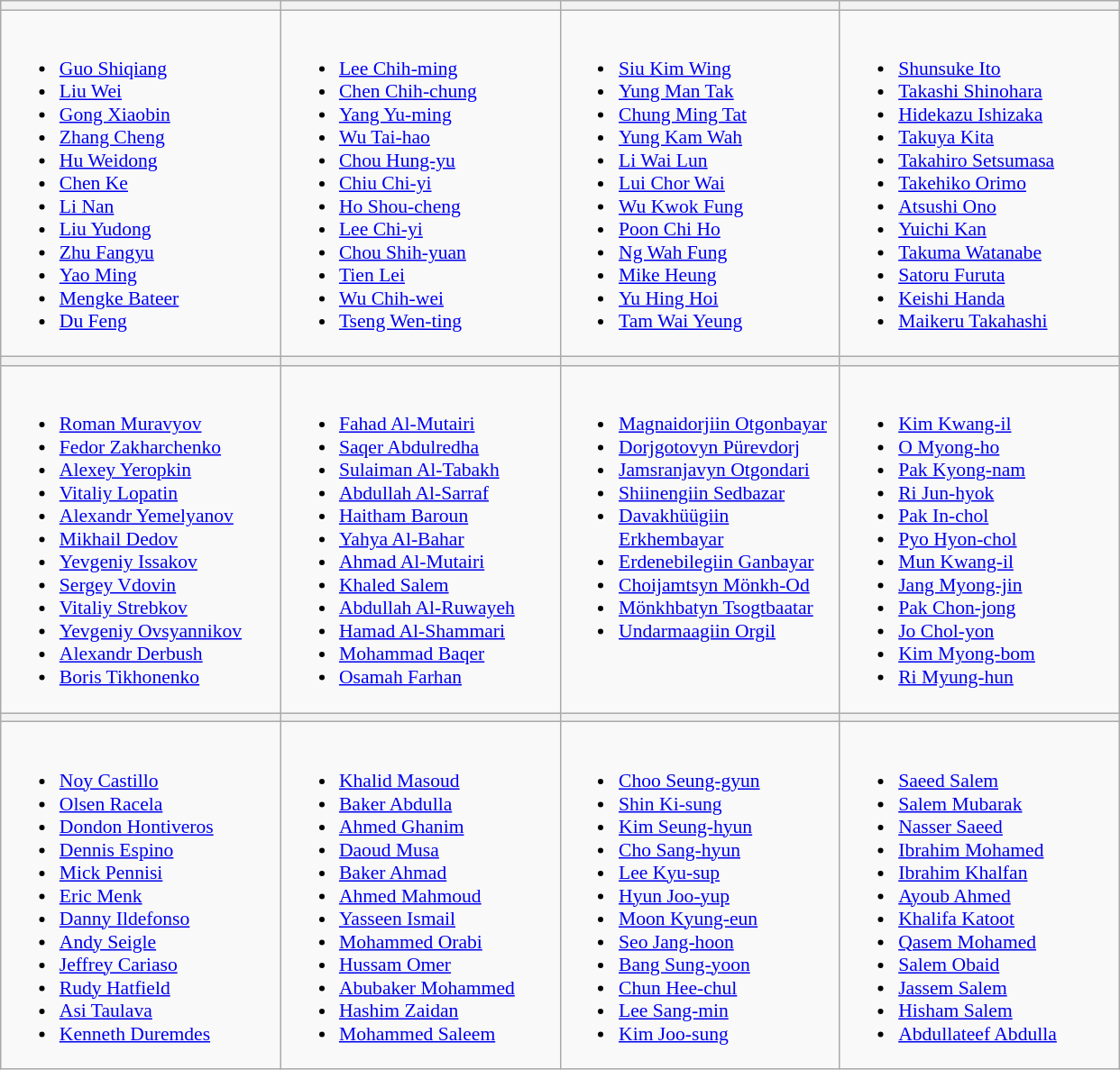<table class="wikitable" style="font-size:90%">
<tr>
<th width=200></th>
<th width=200></th>
<th width=200></th>
<th width=200></th>
</tr>
<tr>
<td valign=top><br><ul><li><a href='#'>Guo Shiqiang</a></li><li><a href='#'>Liu Wei</a></li><li><a href='#'>Gong Xiaobin</a></li><li><a href='#'>Zhang Cheng</a></li><li><a href='#'>Hu Weidong</a></li><li><a href='#'>Chen Ke</a></li><li><a href='#'>Li Nan</a></li><li><a href='#'>Liu Yudong</a></li><li><a href='#'>Zhu Fangyu</a></li><li><a href='#'>Yao Ming</a></li><li><a href='#'>Mengke Bateer</a></li><li><a href='#'>Du Feng</a></li></ul></td>
<td valign=top><br><ul><li><a href='#'>Lee Chih-ming</a></li><li><a href='#'>Chen Chih-chung</a></li><li><a href='#'>Yang Yu-ming</a></li><li><a href='#'>Wu Tai-hao</a></li><li><a href='#'>Chou Hung-yu</a></li><li><a href='#'>Chiu Chi-yi</a></li><li><a href='#'>Ho Shou-cheng</a></li><li><a href='#'>Lee Chi-yi</a></li><li><a href='#'>Chou Shih-yuan</a></li><li><a href='#'>Tien Lei</a></li><li><a href='#'>Wu Chih-wei</a></li><li><a href='#'>Tseng Wen-ting</a></li></ul></td>
<td valign=top><br><ul><li><a href='#'>Siu Kim Wing</a></li><li><a href='#'>Yung Man Tak</a></li><li><a href='#'>Chung Ming Tat</a></li><li><a href='#'>Yung Kam Wah</a></li><li><a href='#'>Li Wai Lun</a></li><li><a href='#'>Lui Chor Wai</a></li><li><a href='#'>Wu Kwok Fung</a></li><li><a href='#'>Poon Chi Ho</a></li><li><a href='#'>Ng Wah Fung</a></li><li><a href='#'>Mike Heung</a></li><li><a href='#'>Yu Hing Hoi</a></li><li><a href='#'>Tam Wai Yeung</a></li></ul></td>
<td valign=top><br><ul><li><a href='#'>Shunsuke Ito</a></li><li><a href='#'>Takashi Shinohara</a></li><li><a href='#'>Hidekazu Ishizaka</a></li><li><a href='#'>Takuya Kita</a></li><li><a href='#'>Takahiro Setsumasa</a></li><li><a href='#'>Takehiko Orimo</a></li><li><a href='#'>Atsushi Ono</a></li><li><a href='#'>Yuichi Kan</a></li><li><a href='#'>Takuma Watanabe</a></li><li><a href='#'>Satoru Furuta</a></li><li><a href='#'>Keishi Handa</a></li><li><a href='#'>Maikeru Takahashi</a></li></ul></td>
</tr>
<tr>
<th></th>
<th></th>
<th></th>
<th></th>
</tr>
<tr>
<td valign=top><br><ul><li><a href='#'>Roman Muravyov</a></li><li><a href='#'>Fedor Zakharchenko</a></li><li><a href='#'>Alexey Yeropkin</a></li><li><a href='#'>Vitaliy Lopatin</a></li><li><a href='#'>Alexandr Yemelyanov</a></li><li><a href='#'>Mikhail Dedov</a></li><li><a href='#'>Yevgeniy Issakov</a></li><li><a href='#'>Sergey Vdovin</a></li><li><a href='#'>Vitaliy Strebkov</a></li><li><a href='#'>Yevgeniy Ovsyannikov</a></li><li><a href='#'>Alexandr Derbush</a></li><li><a href='#'>Boris Tikhonenko</a></li></ul></td>
<td valign=top><br><ul><li><a href='#'>Fahad Al-Mutairi</a></li><li><a href='#'>Saqer Abdulredha</a></li><li><a href='#'>Sulaiman Al-Tabakh</a></li><li><a href='#'>Abdullah Al-Sarraf</a></li><li><a href='#'>Haitham Baroun</a></li><li><a href='#'>Yahya Al-Bahar</a></li><li><a href='#'>Ahmad Al-Mutairi</a></li><li><a href='#'>Khaled Salem</a></li><li><a href='#'>Abdullah Al-Ruwayeh</a></li><li><a href='#'>Hamad Al-Shammari</a></li><li><a href='#'>Mohammad Baqer</a></li><li><a href='#'>Osamah Farhan</a></li></ul></td>
<td valign=top><br><ul><li><a href='#'>Magnaidorjiin Otgonbayar</a></li><li><a href='#'>Dorjgotovyn Pürevdorj</a></li><li><a href='#'>Jamsranjavyn Otgondari</a></li><li><a href='#'>Shiinengiin Sedbazar</a></li><li><a href='#'>Davakhüügiin Erkhembayar</a></li><li><a href='#'>Erdenebilegiin Ganbayar</a></li><li><a href='#'>Choijamtsyn Mönkh-Od</a></li><li><a href='#'>Mönkhbatyn Tsogtbaatar</a></li><li><a href='#'>Undarmaagiin Orgil</a></li></ul></td>
<td valign=top><br><ul><li><a href='#'>Kim Kwang-il</a></li><li><a href='#'>O Myong-ho</a></li><li><a href='#'>Pak Kyong-nam</a></li><li><a href='#'>Ri Jun-hyok</a></li><li><a href='#'>Pak In-chol</a></li><li><a href='#'>Pyo Hyon-chol</a></li><li><a href='#'>Mun Kwang-il</a></li><li><a href='#'>Jang Myong-jin</a></li><li><a href='#'>Pak Chon-jong</a></li><li><a href='#'>Jo Chol-yon</a></li><li><a href='#'>Kim Myong-bom</a></li><li><a href='#'>Ri Myung-hun</a></li></ul></td>
</tr>
<tr>
<th></th>
<th></th>
<th></th>
<th></th>
</tr>
<tr>
<td valign=top><br><ul><li><a href='#'>Noy Castillo</a></li><li><a href='#'>Olsen Racela</a></li><li><a href='#'>Dondon Hontiveros</a></li><li><a href='#'>Dennis Espino</a></li><li><a href='#'>Mick Pennisi</a></li><li><a href='#'>Eric Menk</a></li><li><a href='#'>Danny Ildefonso</a></li><li><a href='#'>Andy Seigle</a></li><li><a href='#'>Jeffrey Cariaso</a></li><li><a href='#'>Rudy Hatfield</a></li><li><a href='#'>Asi Taulava</a></li><li><a href='#'>Kenneth Duremdes</a></li></ul></td>
<td valign=top><br><ul><li><a href='#'>Khalid Masoud</a></li><li><a href='#'>Baker Abdulla</a></li><li><a href='#'>Ahmed Ghanim</a></li><li><a href='#'>Daoud Musa</a></li><li><a href='#'>Baker Ahmad</a></li><li><a href='#'>Ahmed Mahmoud</a></li><li><a href='#'>Yasseen Ismail</a></li><li><a href='#'>Mohammed Orabi</a></li><li><a href='#'>Hussam Omer</a></li><li><a href='#'>Abubaker Mohammed</a></li><li><a href='#'>Hashim Zaidan</a></li><li><a href='#'>Mohammed Saleem</a></li></ul></td>
<td valign=top><br><ul><li><a href='#'>Choo Seung-gyun</a></li><li><a href='#'>Shin Ki-sung</a></li><li><a href='#'>Kim Seung-hyun</a></li><li><a href='#'>Cho Sang-hyun</a></li><li><a href='#'>Lee Kyu-sup</a></li><li><a href='#'>Hyun Joo-yup</a></li><li><a href='#'>Moon Kyung-eun</a></li><li><a href='#'>Seo Jang-hoon</a></li><li><a href='#'>Bang Sung-yoon</a></li><li><a href='#'>Chun Hee-chul</a></li><li><a href='#'>Lee Sang-min</a></li><li><a href='#'>Kim Joo-sung</a></li></ul></td>
<td valign=top><br><ul><li><a href='#'>Saeed Salem</a></li><li><a href='#'>Salem Mubarak</a></li><li><a href='#'>Nasser Saeed</a></li><li><a href='#'>Ibrahim Mohamed</a></li><li><a href='#'>Ibrahim Khalfan</a></li><li><a href='#'>Ayoub Ahmed</a></li><li><a href='#'>Khalifa Katoot</a></li><li><a href='#'>Qasem Mohamed</a></li><li><a href='#'>Salem Obaid</a></li><li><a href='#'>Jassem Salem</a></li><li><a href='#'>Hisham Salem</a></li><li><a href='#'>Abdullateef Abdulla</a></li></ul></td>
</tr>
</table>
